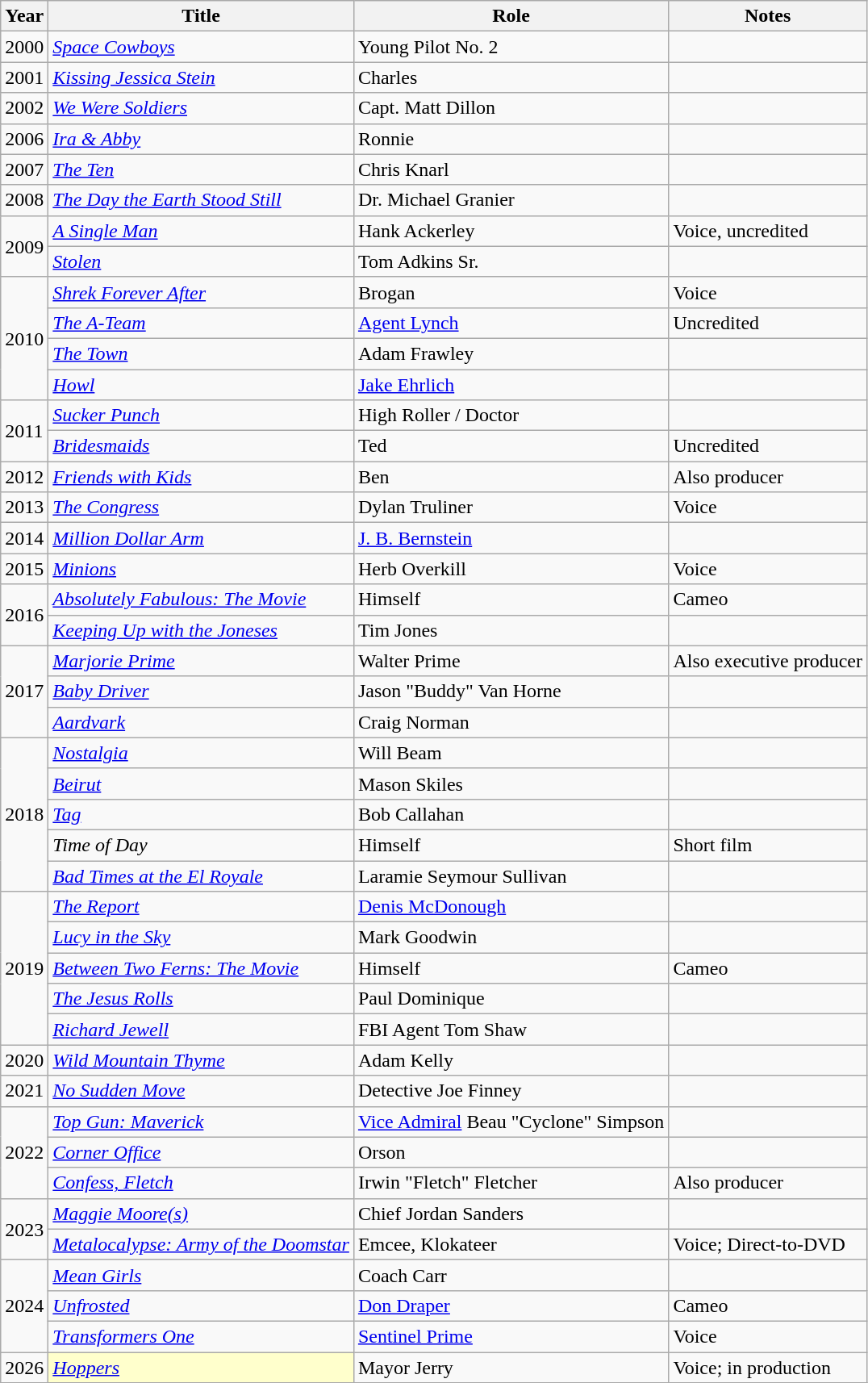<table class="wikitable sortable unsortable">
<tr>
<th>Year</th>
<th>Title</th>
<th>Role</th>
<th class="unsortable">Notes</th>
</tr>
<tr>
<td>2000</td>
<td><em><a href='#'>Space Cowboys</a></em></td>
<td>Young Pilot No. 2</td>
<td></td>
</tr>
<tr>
<td>2001</td>
<td><em><a href='#'>Kissing Jessica Stein</a></em></td>
<td>Charles</td>
<td></td>
</tr>
<tr>
<td>2002</td>
<td><em><a href='#'>We Were Soldiers</a></em></td>
<td>Capt. Matt Dillon</td>
<td></td>
</tr>
<tr>
<td>2006</td>
<td><em><a href='#'>Ira & Abby</a></em></td>
<td>Ronnie</td>
<td></td>
</tr>
<tr>
<td>2007</td>
<td><em><a href='#'>The Ten</a></em></td>
<td>Chris Knarl</td>
<td></td>
</tr>
<tr>
<td>2008</td>
<td><em><a href='#'>The Day the Earth Stood Still</a></em></td>
<td>Dr. Michael Granier</td>
<td></td>
</tr>
<tr>
<td rowspan="2">2009</td>
<td><em><a href='#'>A Single Man</a></em></td>
<td>Hank Ackerley</td>
<td>Voice, uncredited</td>
</tr>
<tr>
<td><em><a href='#'>Stolen</a></em></td>
<td>Tom Adkins Sr.</td>
<td></td>
</tr>
<tr>
<td rowspan="4">2010</td>
<td><em><a href='#'>Shrek Forever After</a></em></td>
<td>Brogan</td>
<td>Voice</td>
</tr>
<tr>
<td><em><a href='#'>The A-Team</a></em></td>
<td><a href='#'>Agent Lynch</a></td>
<td>Uncredited</td>
</tr>
<tr>
<td><em><a href='#'>The Town</a></em></td>
<td>Adam Frawley</td>
<td></td>
</tr>
<tr>
<td><em><a href='#'>Howl</a></em></td>
<td><a href='#'>Jake Ehrlich</a></td>
<td></td>
</tr>
<tr>
<td rowspan="2">2011</td>
<td><em><a href='#'>Sucker Punch</a></em></td>
<td>High Roller / Doctor</td>
<td></td>
</tr>
<tr>
<td><em><a href='#'>Bridesmaids</a></em></td>
<td>Ted</td>
<td>Uncredited</td>
</tr>
<tr>
<td>2012</td>
<td><em><a href='#'>Friends with Kids</a></em></td>
<td>Ben</td>
<td>Also producer</td>
</tr>
<tr>
<td>2013</td>
<td><em><a href='#'>The Congress</a></em></td>
<td>Dylan Truliner</td>
<td>Voice</td>
</tr>
<tr>
<td>2014</td>
<td><em><a href='#'>Million Dollar Arm</a></em></td>
<td><a href='#'>J. B. Bernstein</a></td>
<td></td>
</tr>
<tr>
<td>2015</td>
<td><em><a href='#'>Minions</a></em></td>
<td>Herb Overkill</td>
<td>Voice</td>
</tr>
<tr>
<td rowspan="2">2016</td>
<td><em><a href='#'>Absolutely Fabulous: The Movie</a></em></td>
<td>Himself</td>
<td>Cameo</td>
</tr>
<tr>
<td><em><a href='#'>Keeping Up with the Joneses</a></em></td>
<td>Tim Jones</td>
<td></td>
</tr>
<tr>
<td rowspan="3">2017</td>
<td><em><a href='#'>Marjorie Prime</a></em></td>
<td>Walter Prime</td>
<td>Also executive producer</td>
</tr>
<tr>
<td><em><a href='#'>Baby Driver</a></em></td>
<td>Jason "Buddy" Van Horne</td>
<td></td>
</tr>
<tr>
<td><em><a href='#'>Aardvark</a></em></td>
<td>Craig Norman</td>
<td></td>
</tr>
<tr>
<td rowspan="5">2018</td>
<td><em><a href='#'>Nostalgia</a></em></td>
<td>Will Beam</td>
<td></td>
</tr>
<tr>
<td><em><a href='#'>Beirut</a></em></td>
<td>Mason Skiles</td>
<td></td>
</tr>
<tr>
<td><em><a href='#'>Tag</a></em></td>
<td>Bob Callahan</td>
<td></td>
</tr>
<tr>
<td><em>Time of Day</em></td>
<td>Himself</td>
<td>Short film</td>
</tr>
<tr>
<td><em><a href='#'>Bad Times at the El Royale</a></em></td>
<td>Laramie Seymour Sullivan</td>
<td></td>
</tr>
<tr>
<td rowspan="5">2019</td>
<td><em><a href='#'>The Report</a></em></td>
<td><a href='#'>Denis McDonough</a></td>
<td></td>
</tr>
<tr>
<td><em><a href='#'>Lucy in the Sky</a></em></td>
<td>Mark Goodwin</td>
<td></td>
</tr>
<tr>
<td><em><a href='#'>Between Two Ferns: The Movie</a></em></td>
<td>Himself</td>
<td>Cameo</td>
</tr>
<tr>
<td><em><a href='#'>The Jesus Rolls</a></em></td>
<td>Paul Dominique</td>
<td></td>
</tr>
<tr>
<td><em><a href='#'>Richard Jewell</a></em></td>
<td>FBI Agent Tom Shaw</td>
<td></td>
</tr>
<tr>
<td>2020</td>
<td><em><a href='#'>Wild Mountain Thyme</a></em></td>
<td>Adam Kelly</td>
<td></td>
</tr>
<tr>
<td>2021</td>
<td><em><a href='#'>No Sudden Move</a></em></td>
<td>Detective Joe Finney</td>
<td></td>
</tr>
<tr>
<td rowspan="3">2022</td>
<td><em><a href='#'>Top Gun: Maverick</a></em></td>
<td><a href='#'>Vice Admiral</a> Beau "Cyclone" Simpson</td>
<td></td>
</tr>
<tr>
<td><em><a href='#'>Corner Office</a></em></td>
<td>Orson</td>
<td></td>
</tr>
<tr>
<td><em><a href='#'>Confess, Fletch</a></em></td>
<td>Irwin "Fletch" Fletcher</td>
<td>Also producer</td>
</tr>
<tr>
<td rowspan="2">2023</td>
<td><em><a href='#'>Maggie Moore(s)</a></em></td>
<td>Chief Jordan Sanders</td>
<td></td>
</tr>
<tr>
<td><em><a href='#'>Metalocalypse: Army of the Doomstar</a></em></td>
<td>Emcee, Klokateer</td>
<td>Voice; Direct-to-DVD</td>
</tr>
<tr>
<td rowspan="3">2024</td>
<td><em><a href='#'>Mean Girls</a></em></td>
<td>Coach Carr</td>
<td></td>
</tr>
<tr>
<td><em><a href='#'>Unfrosted</a></em></td>
<td><a href='#'>Don Draper</a></td>
<td>Cameo</td>
</tr>
<tr>
<td><em><a href='#'>Transformers One</a></em></td>
<td><a href='#'>Sentinel Prime</a></td>
<td>Voice</td>
</tr>
<tr>
<td>2026</td>
<td style="background:#ffc;"><em><a href='#'>Hoppers</a></em> </td>
<td>Mayor Jerry</td>
<td>Voice; in production</td>
</tr>
<tr>
</tr>
</table>
